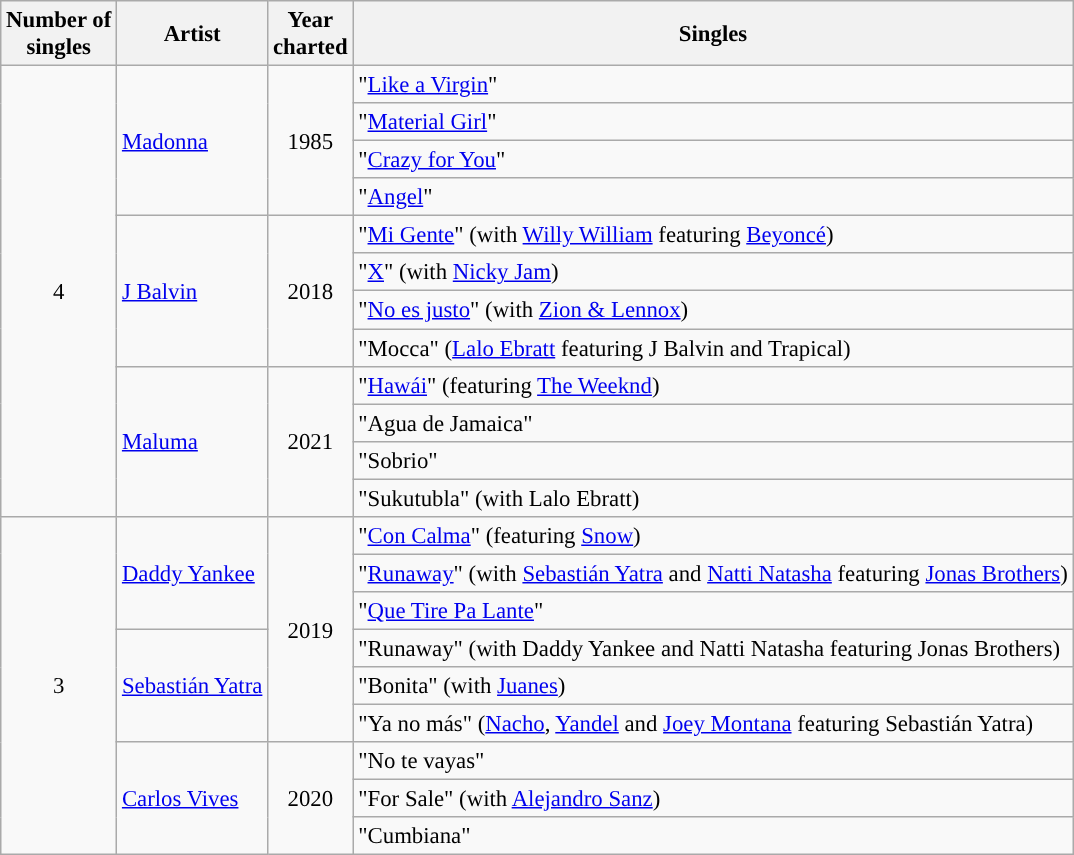<table class="wikitable" style="font-size:95%;">
<tr>
<th>Number of<br>singles</th>
<th>Artist</th>
<th>Year<br>charted</th>
<th>Singles</th>
</tr>
<tr>
<td rowspan=12 style="text-align:center;">4</td>
<td rowspan=4><a href='#'>Madonna</a></td>
<td rowspan=4 style="text-align:center;">1985</td>
<td>"<a href='#'>Like a Virgin</a>"</td>
</tr>
<tr>
<td>"<a href='#'>Material Girl</a>"</td>
</tr>
<tr>
<td>"<a href='#'>Crazy for You</a>"</td>
</tr>
<tr>
<td>"<a href='#'>Angel</a>"</td>
</tr>
<tr>
<td rowspan=4><a href='#'>J Balvin</a></td>
<td rowspan=4 style="text-align:center;">2018</td>
<td>"<a href='#'>Mi Gente</a>" (with <a href='#'>Willy William</a> featuring <a href='#'>Beyoncé</a>)</td>
</tr>
<tr>
<td>"<a href='#'>X</a>" (with <a href='#'>Nicky Jam</a>)</td>
</tr>
<tr>
<td>"<a href='#'>No es justo</a>" (with <a href='#'>Zion & Lennox</a>)</td>
</tr>
<tr>
<td>"Mocca" (<a href='#'>Lalo Ebratt</a> featuring J Balvin and Trapical)</td>
</tr>
<tr>
<td rowspan=4><a href='#'>Maluma</a></td>
<td rowspan=4 style="text-align:center;">2021</td>
<td>"<a href='#'>Hawái</a>" (featuring <a href='#'>The Weeknd</a>)</td>
</tr>
<tr>
<td>"Agua de Jamaica"</td>
</tr>
<tr>
<td>"Sobrio"</td>
</tr>
<tr>
<td>"Sukutubla" (with Lalo Ebratt)</td>
</tr>
<tr>
<td rowspan=12 style="text-align:center;">3</td>
<td rowspan=3><a href='#'>Daddy Yankee</a></td>
<td rowspan=6 style="text-align:center;">2019</td>
<td>"<a href='#'>Con Calma</a>" (featuring <a href='#'>Snow</a>)</td>
</tr>
<tr>
<td>"<a href='#'>Runaway</a>" (with <a href='#'>Sebastián Yatra</a> and <a href='#'>Natti Natasha</a> featuring <a href='#'>Jonas Brothers</a>)</td>
</tr>
<tr>
<td>"<a href='#'>Que Tire Pa Lante</a>"</td>
</tr>
<tr>
<td rowspan=3><a href='#'>Sebastián Yatra</a></td>
<td>"Runaway" (with Daddy Yankee and Natti Natasha featuring Jonas Brothers)</td>
</tr>
<tr>
<td>"Bonita" (with <a href='#'>Juanes</a>)</td>
</tr>
<tr>
<td>"Ya no más" (<a href='#'>Nacho</a>, <a href='#'>Yandel</a> and <a href='#'>Joey Montana</a> featuring Sebastián Yatra)</td>
</tr>
<tr>
<td rowspan=3><a href='#'>Carlos Vives</a></td>
<td rowspan=3 style="text-align:center;">2020</td>
<td>"No te vayas"</td>
</tr>
<tr>
<td>"For Sale" (with <a href='#'>Alejandro Sanz</a>)</td>
</tr>
<tr>
<td>"Cumbiana"</td>
</tr>
</table>
